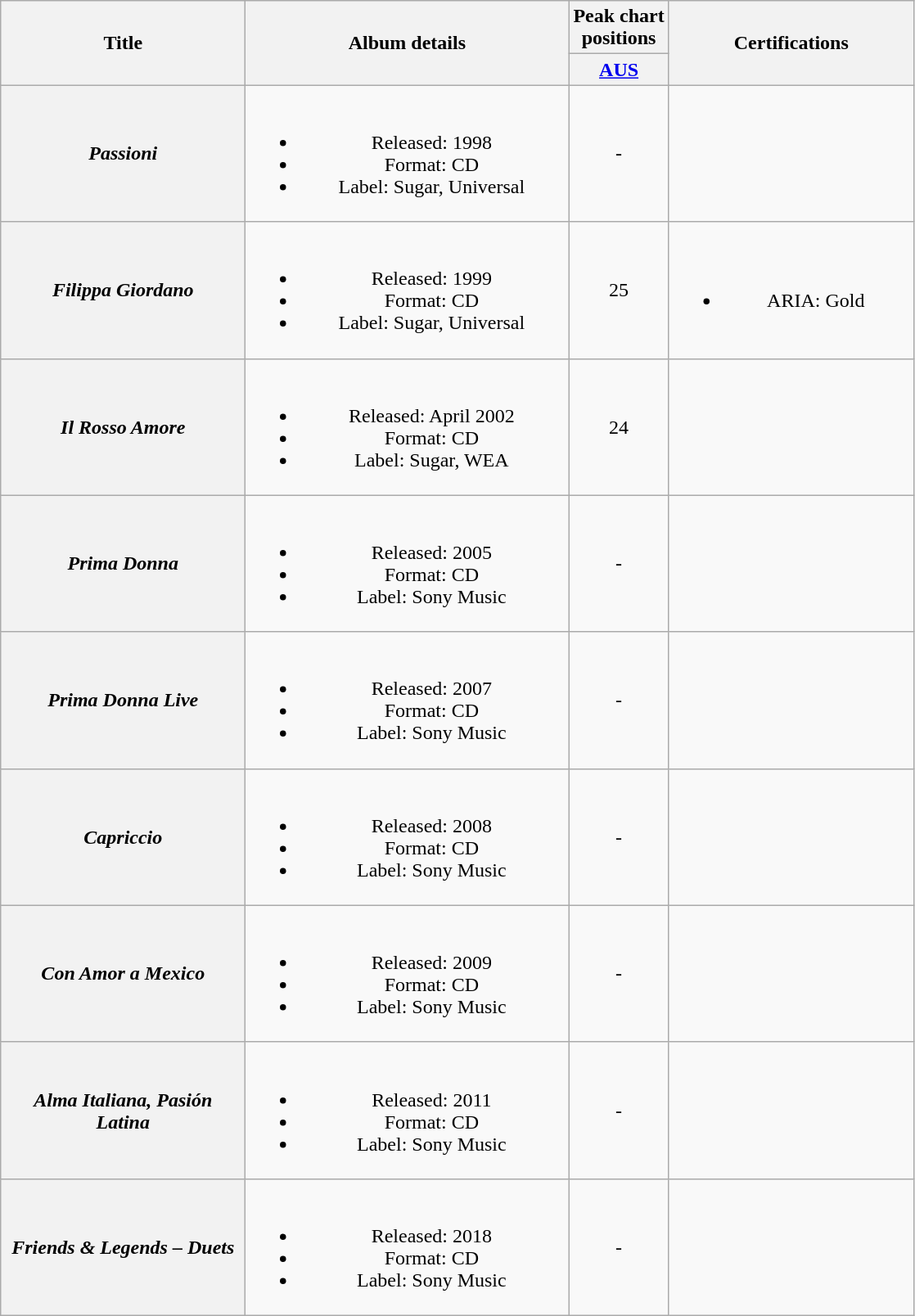<table class="wikitable plainrowheaders" style="text-align:center;" border="1">
<tr>
<th scope="col" rowspan="2" style="width:12em;">Title</th>
<th scope="col" rowspan="2" style="width:16em;">Album details</th>
<th scope="col" colspan="1">Peak chart<br>positions</th>
<th scope="col" rowspan="2" style="width:12em;">Certifications</th>
</tr>
<tr>
<th scope="col" style="text-align:center;"><a href='#'>AUS</a><br></th>
</tr>
<tr>
<th scope="row"><em>Passioni</em></th>
<td><br><ul><li>Released: 1998</li><li>Format: CD</li><li>Label: Sugar, Universal</li></ul></td>
<td align="center">-</td>
<td></td>
</tr>
<tr>
<th scope="row"><em>Filippa Giordano</em></th>
<td><br><ul><li>Released: 1999</li><li>Format: CD</li><li>Label: Sugar, Universal</li></ul></td>
<td align="center">25</td>
<td><br><ul><li>ARIA: Gold</li></ul></td>
</tr>
<tr>
<th scope="row"><em>Il Rosso Amore</em></th>
<td><br><ul><li>Released: April 2002</li><li>Format: CD</li><li>Label: Sugar, WEA</li></ul></td>
<td align="center">24</td>
<td></td>
</tr>
<tr>
<th scope="row"><em>Prima Donna</em></th>
<td><br><ul><li>Released: 2005</li><li>Format: CD</li><li>Label: Sony Music</li></ul></td>
<td align="center">-</td>
<td></td>
</tr>
<tr>
<th scope="row"><em>Prima Donna Live</em></th>
<td><br><ul><li>Released: 2007</li><li>Format: CD</li><li>Label: Sony Music</li></ul></td>
<td align="center">-</td>
<td></td>
</tr>
<tr>
<th scope="row"><em>Capriccio</em></th>
<td><br><ul><li>Released: 2008</li><li>Format: CD</li><li>Label: Sony Music</li></ul></td>
<td align="center">-</td>
<td></td>
</tr>
<tr>
<th scope="row"><em>Con Amor a Mexico </em></th>
<td><br><ul><li>Released: 2009</li><li>Format: CD</li><li>Label: Sony Music</li></ul></td>
<td align="center">-</td>
<td></td>
</tr>
<tr>
<th scope="row"><em>Alma Italiana, Pasión Latina</em></th>
<td><br><ul><li>Released: 2011</li><li>Format: CD</li><li>Label: Sony Music</li></ul></td>
<td align="center">-</td>
<td></td>
</tr>
<tr>
<th scope="row"><em>Friends & Legends – Duets </em></th>
<td><br><ul><li>Released: 2018</li><li>Format: CD</li><li>Label: Sony Music</li></ul></td>
<td align="center">-</td>
<td></td>
</tr>
</table>
